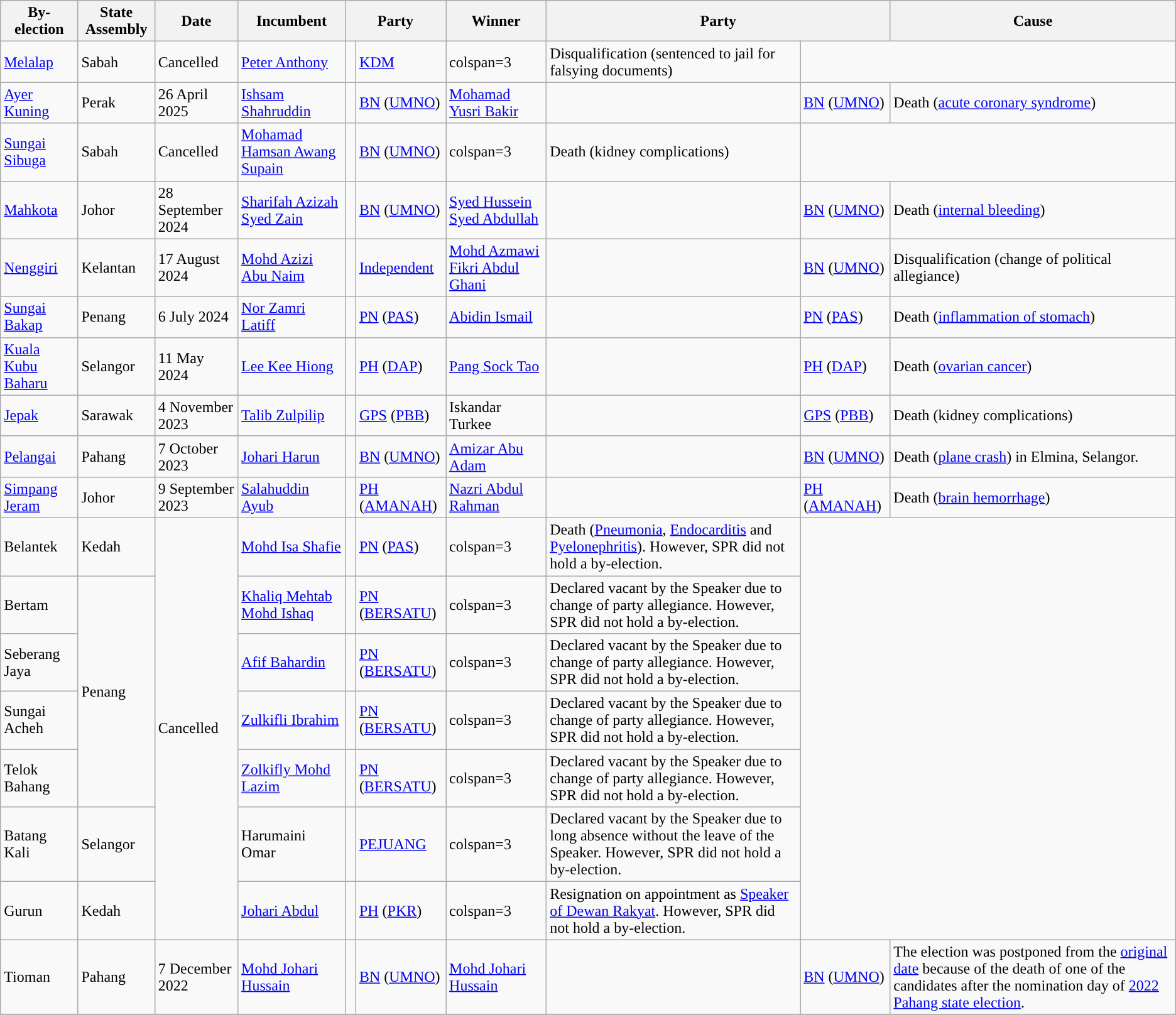<table class="wikitable">
<tr>
<th>By-election</th>
<th>State Assembly</th>
<th>Date</th>
<th>Incumbent</th>
<th colspan=2>Party</th>
<th>Winner</th>
<th colspan=2>Party</th>
<th>Cause</th>
</tr>
<tr>
<td><a href='#'>Melalap</a></td>
<td>Sabah</td>
<td>Cancelled</td>
<td><a href='#'>Peter Anthony</a></td>
<td></td>
<td><a href='#'>KDM</a></td>
<td>colspan=3 </td>
<td>Disqualification (sentenced to jail for falsying documents)</td>
</tr>
<tr>
<td><a href='#'>Ayer Kuning</a></td>
<td>Perak</td>
<td>26 April 2025</td>
<td><a href='#'>Ishsam Shahruddin</a></td>
<td> </td>
<td><a href='#'>BN</a> (<a href='#'>UMNO</a>)</td>
<td><a href='#'>Mohamad Yusri Bakir</a></td>
<td> </td>
<td><a href='#'>BN</a> (<a href='#'>UMNO</a>)</td>
<td>Death (<a href='#'>acute coronary syndrome</a>)</td>
</tr>
<tr>
<td><a href='#'>Sungai Sibuga</a></td>
<td>Sabah</td>
<td>Cancelled</td>
<td><a href='#'>Mohamad Hamsan Awang Supain</a></td>
<td> </td>
<td><a href='#'>BN</a> (<a href='#'>UMNO</a>)</td>
<td>colspan=3 </td>
<td>Death (kidney complications)</td>
</tr>
<tr>
<td><a href='#'>Mahkota</a></td>
<td>Johor</td>
<td>28 September 2024</td>
<td><a href='#'>Sharifah Azizah Syed Zain</a></td>
<td> </td>
<td><a href='#'>BN</a> (<a href='#'>UMNO</a>)</td>
<td><a href='#'>Syed Hussein Syed Abdullah</a></td>
<td> </td>
<td><a href='#'>BN</a> (<a href='#'>UMNO</a>)</td>
<td>Death (<a href='#'>internal bleeding</a>)</td>
</tr>
<tr>
<td><a href='#'>Nenggiri</a></td>
<td>Kelantan</td>
<td>17 August 2024</td>
<td><a href='#'>Mohd Azizi Abu Naim</a></td>
<td></td>
<td><a href='#'>Independent</a></td>
<td><a href='#'>Mohd Azmawi Fikri Abdul Ghani</a></td>
<td> </td>
<td><a href='#'>BN</a> (<a href='#'>UMNO</a>)</td>
<td>Disqualification (change of political allegiance)</td>
</tr>
<tr>
<td><a href='#'>Sungai Bakap</a></td>
<td>Penang</td>
<td>6 July 2024</td>
<td><a href='#'>Nor Zamri Latiff</a></td>
<td></td>
<td><a href='#'>PN</a> (<a href='#'>PAS</a>)</td>
<td><a href='#'>Abidin Ismail</a></td>
<td></td>
<td><a href='#'>PN</a> (<a href='#'>PAS</a>)</td>
<td>Death (<a href='#'>inflammation of stomach</a>)</td>
</tr>
<tr>
<td><a href='#'>Kuala Kubu Baharu</a></td>
<td>Selangor</td>
<td>11 May 2024</td>
<td><a href='#'>Lee Kee Hiong</a></td>
<td> </td>
<td><a href='#'>PH</a> (<a href='#'>DAP</a>)</td>
<td><a href='#'>Pang Sock Tao</a></td>
<td> </td>
<td><a href='#'>PH</a> (<a href='#'>DAP</a>)</td>
<td>Death (<a href='#'>ovarian cancer</a>)</td>
</tr>
<tr>
<td><a href='#'>Jepak</a></td>
<td>Sarawak</td>
<td>4 November 2023</td>
<td><a href='#'>Talib Zulpilip</a></td>
<td style="background:"> </td>
<td><a href='#'>GPS</a> (<a href='#'>PBB</a>)</td>
<td>Iskandar Turkee</td>
<td style="background:"> </td>
<td><a href='#'>GPS</a> (<a href='#'>PBB</a>)</td>
<td>Death (kidney complications)</td>
</tr>
<tr>
<td><a href='#'>Pelangai</a></td>
<td>Pahang</td>
<td>7 October 2023</td>
<td><a href='#'>Johari Harun</a></td>
<td> </td>
<td><a href='#'>BN</a> (<a href='#'>UMNO</a>)</td>
<td><a href='#'>Amizar Abu Adam</a></td>
<td> </td>
<td><a href='#'>BN</a> (<a href='#'>UMNO</a>)</td>
<td>Death (<a href='#'>plane crash</a>) in Elmina, Selangor.</td>
</tr>
<tr>
<td><a href='#'>Simpang Jeram</a></td>
<td>Johor</td>
<td>9 September 2023</td>
<td><a href='#'>Salahuddin Ayub</a></td>
<td> </td>
<td><a href='#'>PH</a> (<a href='#'>AMANAH</a>)</td>
<td><a href='#'>Nazri Abdul Rahman</a></td>
<td> </td>
<td><a href='#'>PH</a> (<a href='#'>AMANAH</a>)</td>
<td>Death (<a href='#'>brain  hemorrhage</a>)</td>
</tr>
<tr>
<td>Belantek</td>
<td>Kedah</td>
<td rowspan="7">Cancelled</td>
<td><a href='#'>Mohd Isa Shafie</a></td>
<td></td>
<td><a href='#'>PN</a> (<a href='#'>PAS</a>)</td>
<td>colspan=3 </td>
<td>Death (<a href='#'>Pneumonia</a>, <a href='#'>Endocarditis</a> and <a href='#'>Pyelonephritis</a>). However, SPR did not hold a by-election.</td>
</tr>
<tr>
<td>Bertam</td>
<td rowspan="4">Penang</td>
<td><a href='#'>Khaliq Mehtab Mohd Ishaq</a></td>
<td></td>
<td><a href='#'>PN</a> (<a href='#'>BERSATU</a>)</td>
<td>colspan=3 </td>
<td>Declared vacant by the Speaker due to change of party allegiance. However, SPR did not hold a by-election.</td>
</tr>
<tr>
<td>Seberang Jaya</td>
<td><a href='#'>Afif Bahardin</a></td>
<td></td>
<td><a href='#'>PN</a> (<a href='#'>BERSATU</a>)</td>
<td>colspan=3 </td>
<td>Declared vacant by the Speaker due to change of party allegiance. However, SPR did not hold a by-election.</td>
</tr>
<tr>
<td>Sungai Acheh</td>
<td><a href='#'>Zulkifli Ibrahim</a></td>
<td></td>
<td><a href='#'>PN</a> (<a href='#'>BERSATU</a>)</td>
<td>colspan=3 </td>
<td>Declared vacant by the Speaker due to change of party allegiance. However, SPR did not hold a by-election.</td>
</tr>
<tr>
<td>Telok Bahang</td>
<td><a href='#'>Zolkifly Mohd Lazim</a></td>
<td></td>
<td><a href='#'>PN</a> (<a href='#'>BERSATU</a>)</td>
<td>colspan=3 </td>
<td>Declared vacant by the Speaker due to change of party allegiance. However, SPR did not hold a by-election.</td>
</tr>
<tr>
<td>Batang Kali</td>
<td>Selangor</td>
<td>Harumaini Omar</td>
<td></td>
<td><a href='#'>PEJUANG</a></td>
<td>colspan=3 </td>
<td>Declared vacant by the Speaker due to long absence without the leave of the Speaker. However, SPR did not hold a by-election.</td>
</tr>
<tr>
<td>Gurun</td>
<td>Kedah</td>
<td><a href='#'>Johari Abdul</a></td>
<td> </td>
<td><a href='#'>PH</a> (<a href='#'>PKR</a>)</td>
<td>colspan=3 </td>
<td>Resignation on appointment as <a href='#'>Speaker of Dewan Rakyat</a>.  However, SPR did not hold a by-election.</td>
</tr>
<tr>
<td>Tioman</td>
<td>Pahang</td>
<td>7 December 2022</td>
<td><a href='#'>Mohd Johari Hussain</a></td>
<td> </td>
<td><a href='#'>BN</a> (<a href='#'>UMNO</a>)</td>
<td><a href='#'>Mohd Johari Hussain</a></td>
<td> </td>
<td><a href='#'>BN</a> (<a href='#'>UMNO</a>)</td>
<td>The election was postponed from the <a href='#'>original date</a> because of the death of one of the candidates after the nomination day of <a href='#'>2022 Pahang state election</a>.</td>
</tr>
<tr>
</tr>
</table>
